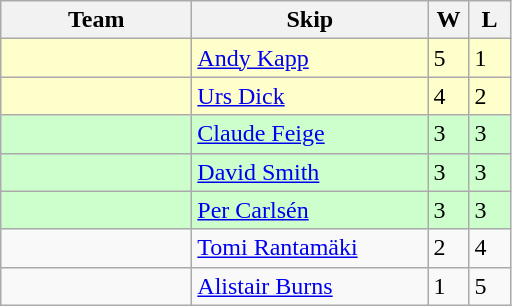<table class="wikitable">
<tr>
<th width="120">Team</th>
<th width="150">Skip</th>
<th width="20">W</th>
<th width="20">L</th>
</tr>
<tr bgcolor="#ffffcc">
<td></td>
<td><a href='#'>Andy Kapp</a></td>
<td>5</td>
<td>1</td>
</tr>
<tr bgcolor="#ffffcc">
<td></td>
<td><a href='#'>Urs Dick</a></td>
<td>4</td>
<td>2</td>
</tr>
<tr bgcolor="#ccffcc">
<td></td>
<td><a href='#'>Claude Feige</a></td>
<td>3</td>
<td>3</td>
</tr>
<tr bgcolor="#ccffcc">
<td></td>
<td><a href='#'>David Smith</a></td>
<td>3</td>
<td>3</td>
</tr>
<tr bgcolor="#ccffcc">
<td></td>
<td><a href='#'>Per Carlsén</a></td>
<td>3</td>
<td>3</td>
</tr>
<tr>
<td></td>
<td><a href='#'>Tomi Rantamäki</a></td>
<td>2</td>
<td>4</td>
</tr>
<tr>
<td></td>
<td><a href='#'>Alistair Burns</a></td>
<td>1</td>
<td>5</td>
</tr>
</table>
